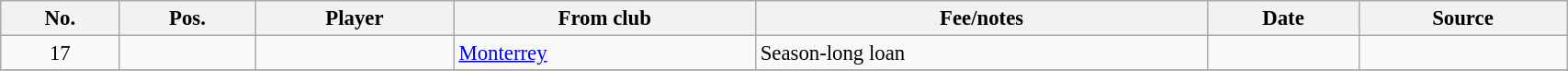<table class="wikitable sortable" style="width:90%; font-size:95%;">
<tr>
<th>No.</th>
<th>Pos.</th>
<th>Player</th>
<th>From club</th>
<th>Fee/notes</th>
<th>Date</th>
<th>Source</th>
</tr>
<tr>
<td align=center>17</td>
<td align=center></td>
<td></td>
<td> <a href='#'>Monterrey</a></td>
<td>Season-long loan</td>
<td></td>
<td></td>
</tr>
<tr>
</tr>
</table>
